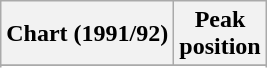<table class="wikitable plainrowheaders" style="text-align:center">
<tr>
<th scope="col">Chart (1991/92)</th>
<th scope="col">Peak<br> position</th>
</tr>
<tr>
</tr>
<tr>
</tr>
<tr>
</tr>
</table>
